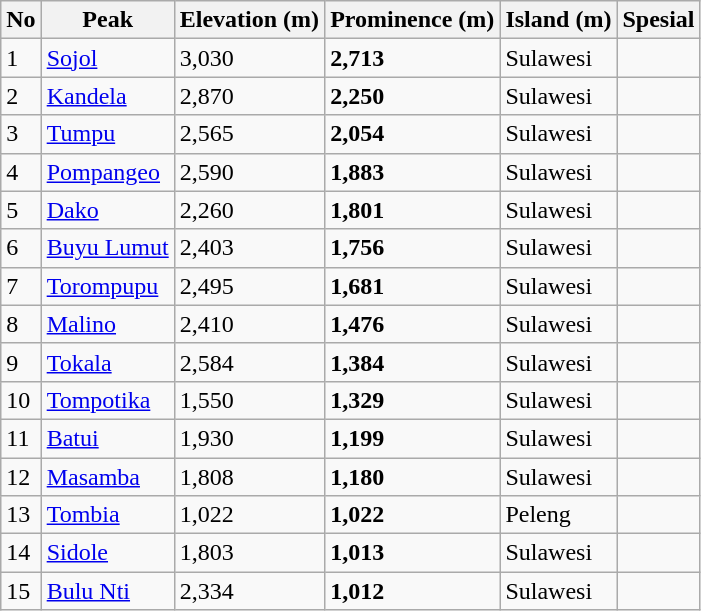<table class="wikitable sortable">
<tr>
<th>No</th>
<th>Peak</th>
<th>Elevation (m)</th>
<th>Prominence (m)</th>
<th>Island (m)</th>
<th>Spesial</th>
</tr>
<tr>
<td>1</td>
<td><a href='#'>Sojol</a></td>
<td>3,030</td>
<td><strong>2,713</strong></td>
<td>Sulawesi</td>
<td></td>
</tr>
<tr>
<td>2</td>
<td><a href='#'>Kandela</a></td>
<td>2,870</td>
<td><strong>2,250</strong></td>
<td>Sulawesi</td>
<td></td>
</tr>
<tr>
<td>3</td>
<td><a href='#'>Tumpu</a></td>
<td>2,565</td>
<td><strong>2,054</strong></td>
<td>Sulawesi</td>
<td></td>
</tr>
<tr>
<td>4</td>
<td><a href='#'>Pompangeo</a></td>
<td>2,590</td>
<td><strong>1,883</strong></td>
<td>Sulawesi</td>
<td></td>
</tr>
<tr>
<td>5</td>
<td><a href='#'>Dako</a></td>
<td>2,260</td>
<td><strong>1,801</strong></td>
<td>Sulawesi</td>
<td></td>
</tr>
<tr>
<td>6</td>
<td><a href='#'>Buyu Lumut</a></td>
<td>2,403</td>
<td><strong>1,756</strong></td>
<td>Sulawesi</td>
<td></td>
</tr>
<tr>
<td>7</td>
<td><a href='#'>Torompupu</a></td>
<td>2,495</td>
<td><strong>1,681</strong></td>
<td>Sulawesi</td>
<td></td>
</tr>
<tr>
<td>8</td>
<td><a href='#'>Malino</a></td>
<td>2,410</td>
<td><strong>1,476</strong></td>
<td>Sulawesi</td>
<td></td>
</tr>
<tr>
<td>9</td>
<td><a href='#'>Tokala</a></td>
<td>2,584</td>
<td><strong>1,384</strong></td>
<td>Sulawesi</td>
<td></td>
</tr>
<tr>
<td>10</td>
<td><a href='#'>Tompotika</a></td>
<td>1,550</td>
<td><strong>1,329</strong></td>
<td>Sulawesi</td>
<td></td>
</tr>
<tr>
<td>11</td>
<td><a href='#'>Batui</a></td>
<td>1,930</td>
<td><strong>1,199</strong></td>
<td>Sulawesi</td>
<td></td>
</tr>
<tr>
<td>12</td>
<td><a href='#'>Masamba</a></td>
<td>1,808</td>
<td><strong>1,180</strong></td>
<td>Sulawesi</td>
<td></td>
</tr>
<tr>
<td>13</td>
<td><a href='#'>Tombia</a></td>
<td>1,022</td>
<td><strong>1,022</strong></td>
<td>Peleng</td>
<td></td>
</tr>
<tr>
<td>14</td>
<td><a href='#'>Sidole</a></td>
<td>1,803</td>
<td><strong>1,013</strong></td>
<td>Sulawesi</td>
<td></td>
</tr>
<tr>
<td>15</td>
<td><a href='#'>Bulu Nti</a></td>
<td>2,334</td>
<td><strong>1,012</strong></td>
<td>Sulawesi</td>
<td></td>
</tr>
</table>
